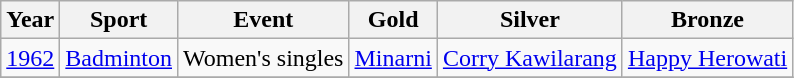<table class="wikitable">
<tr>
<th>Year</th>
<th>Sport</th>
<th>Event</th>
<th>Gold</th>
<th>Silver</th>
<th>Bronze</th>
</tr>
<tr>
<td><a href='#'>1962</a></td>
<td><a href='#'>Badminton</a></td>
<td>Women's singles</td>
<td><a href='#'>Minarni</a></td>
<td><a href='#'>Corry Kawilarang</a></td>
<td><a href='#'>Happy Herowati</a></td>
</tr>
<tr>
</tr>
</table>
